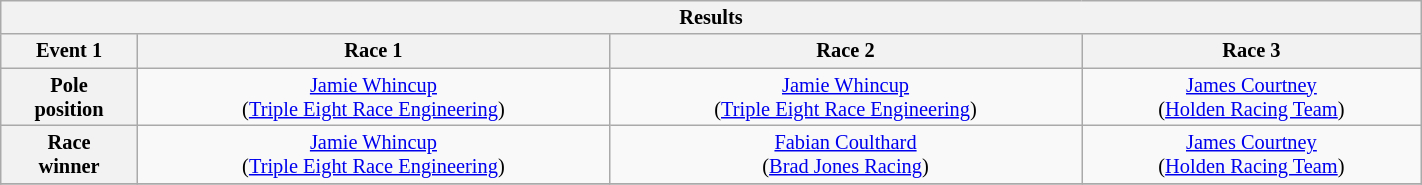<table class="wikitable collapsible collapsed" align="center" width=75% style="font-size: 85%; max-width: 950px">
<tr>
<th colspan="4">Results</th>
</tr>
<tr>
<th>Event 1</th>
<th>Race 1</th>
<th>Race 2</th>
<th>Race 3</th>
</tr>
<tr>
<th>Pole<br>position</th>
<td align="center"> <a href='#'>Jamie Whincup</a><br>(<a href='#'>Triple Eight Race Engineering</a>)</td>
<td align="center"> <a href='#'>Jamie Whincup</a><br>(<a href='#'>Triple Eight Race Engineering</a>)</td>
<td align="center"> <a href='#'>James Courtney</a><br>(<a href='#'>Holden Racing Team</a>)</td>
</tr>
<tr>
<th>Race<br>winner</th>
<td align="center"> <a href='#'>Jamie Whincup</a><br>(<a href='#'>Triple Eight Race Engineering</a>)</td>
<td align="center"> <a href='#'>Fabian Coulthard</a><br> (<a href='#'>Brad Jones Racing</a>)</td>
<td align="center"> <a href='#'>James Courtney</a><br>(<a href='#'>Holden Racing Team</a>)</td>
</tr>
<tr>
</tr>
</table>
